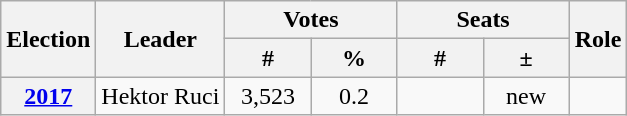<table class=wikitable style="text-align:center">
<tr>
<th rowspan=2>Election</th>
<th rowspan=2>Leader</th>
<th colspan=2>Votes</th>
<th colspan=2>Seats</th>
<th rowspan=2>Role</th>
</tr>
<tr>
<th style="width:50px">#</th>
<th style="width:50px">%</th>
<th style="width:50px">#</th>
<th style="width:50px">±</th>
</tr>
<tr>
<th><a href='#'>2017</a></th>
<td>Hektor Ruci</td>
<td>3,523</td>
<td>0.2</td>
<td style="text-align:right;"></td>
<td>new</td>
<td></td>
</tr>
</table>
